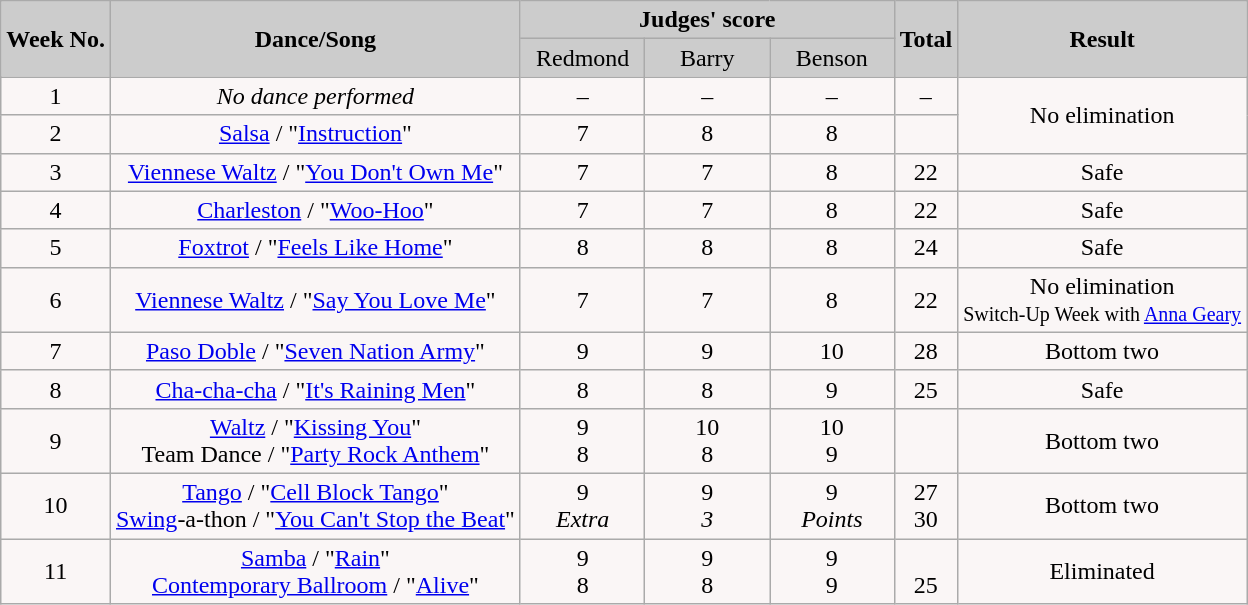<table class="wikitable collapsible">
<tr>
<th rowspan="2" style="background:#ccc; text-align:Center;"><strong>Week No.</strong></th>
<th rowspan="2" style="background:#ccc; text-align:Center;"><strong>Dance/Song</strong></th>
<th colspan="3" style="background:#ccc; text-align:Center;"><strong>Judges' score</strong></th>
<th rowspan="2" style="background:#ccc; text-align:Center;"><strong>Total</strong></th>
<th rowspan="2" style="background:#ccc; text-align:Center;"><strong>Result</strong></th>
</tr>
<tr style="text-align:center; background:#ccc;">
<td style="width:10%; ">Redmond</td>
<td style="width:10%; ">Barry</td>
<td style="width:10%; ">Benson</td>
</tr>
<tr style="text-align:center; background:#faf6f6;">
<td>1</td>
<td><em>No dance performed</em></td>
<td>–</td>
<td>–</td>
<td>–</td>
<td>–</td>
<td rowspan="2">No elimination</td>
</tr>
<tr style="text-align:center; background:#faf6f6;">
<td>2</td>
<td><a href='#'>Salsa</a> / "<a href='#'>Instruction</a>"</td>
<td>7</td>
<td>8</td>
<td>8</td>
<td></td>
</tr>
<tr style="text-align:center; background:#faf6f6;">
<td>3</td>
<td><a href='#'>Viennese Waltz</a> / "<a href='#'>You Don't Own Me</a>"</td>
<td>7</td>
<td>7</td>
<td>8</td>
<td>22</td>
<td>Safe</td>
</tr>
<tr style="text-align:center; background:#faf6f6;">
<td>4</td>
<td><a href='#'>Charleston</a> / "<a href='#'>Woo-Hoo</a>"</td>
<td>7</td>
<td>7</td>
<td>8</td>
<td>22</td>
<td>Safe</td>
</tr>
<tr style="text-align:center; background:#faf6f6;">
<td>5</td>
<td><a href='#'>Foxtrot</a> / "<a href='#'>Feels Like Home</a>"</td>
<td>8</td>
<td>8</td>
<td>8</td>
<td>24</td>
<td>Safe</td>
</tr>
<tr style="text-align:center; background:#faf6f6;">
<td>6</td>
<td><a href='#'>Viennese Waltz</a> / "<a href='#'>Say You Love Me</a>"</td>
<td>7</td>
<td>7</td>
<td>8</td>
<td>22</td>
<td>No elimination<br><small>Switch-Up Week with <a href='#'>Anna Geary</a></small></td>
</tr>
<tr style="text-align: center; background:#faf6f6;">
<td>7</td>
<td><a href='#'>Paso Doble</a> / "<a href='#'>Seven Nation Army</a>"</td>
<td>9</td>
<td>9</td>
<td>10</td>
<td>28</td>
<td>Bottom two</td>
</tr>
<tr style="text-align:center; background:#faf6f6;">
<td>8</td>
<td><a href='#'>Cha-cha-cha</a> / "<a href='#'>It's Raining Men</a>"</td>
<td>8</td>
<td>8</td>
<td>9</td>
<td>25</td>
<td>Safe</td>
</tr>
<tr style="text-align: center; background:#faf6f6;">
<td>9</td>
<td><a href='#'>Waltz</a> / "<a href='#'>Kissing You</a>"<br>Team Dance / "<a href='#'>Party Rock Anthem</a>"</td>
<td>9<br>8</td>
<td>10<br>8</td>
<td>10<br>9</td>
<td><br></td>
<td>Bottom two</td>
</tr>
<tr style="text-align: center; background:#faf6f6;">
<td>10</td>
<td><a href='#'>Tango</a> / "<a href='#'>Cell Block Tango</a>"<br><a href='#'>Swing</a>-a-thon / "<a href='#'>You Can't Stop the Beat</a>"</td>
<td>9<br><em>Extra</em></td>
<td>9<br><em>3</em></td>
<td>9<br><em>Points</em></td>
<td>27<br>30</td>
<td>Bottom two</td>
</tr>
<tr style="text-align: center; background:#faf6f6;">
<td>11</td>
<td><a href='#'>Samba</a> / "<a href='#'>Rain</a>"<br><a href='#'>Contemporary Ballroom</a> / "<a href='#'>Alive</a>"</td>
<td>9<br>8</td>
<td>9<br>8</td>
<td>9<br>9</td>
<td><br>25</td>
<td>Eliminated</td>
</tr>
</table>
